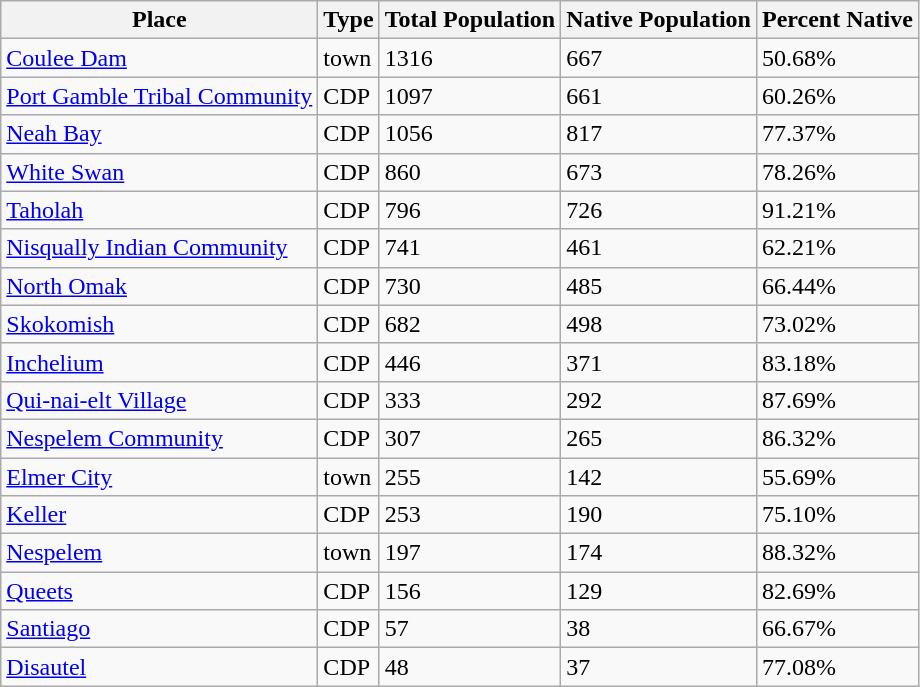<table class="wikitable sortable">
<tr>
<th>Place</th>
<th>Type</th>
<th>Total Population</th>
<th>Native Population</th>
<th>Percent Native</th>
</tr>
<tr>
<td><a href='#'>Coulee Dam</a></td>
<td>town</td>
<td>1316</td>
<td>667</td>
<td>50.68%</td>
</tr>
<tr>
<td><a href='#'>Port Gamble Tribal Community</a></td>
<td>CDP</td>
<td>1097</td>
<td>661</td>
<td>60.26%</td>
</tr>
<tr>
<td><a href='#'>Neah Bay</a></td>
<td>CDP</td>
<td>1056</td>
<td>817</td>
<td>77.37%</td>
</tr>
<tr>
<td><a href='#'>White Swan</a></td>
<td>CDP</td>
<td>860</td>
<td>673</td>
<td>78.26%</td>
</tr>
<tr>
<td><a href='#'>Taholah</a></td>
<td>CDP</td>
<td>796</td>
<td>726</td>
<td>91.21%</td>
</tr>
<tr>
<td><a href='#'>Nisqually Indian Community</a></td>
<td>CDP</td>
<td>741</td>
<td>461</td>
<td>62.21%</td>
</tr>
<tr>
<td><a href='#'>North Omak</a></td>
<td>CDP</td>
<td>730</td>
<td>485</td>
<td>66.44%</td>
</tr>
<tr>
<td><a href='#'>Skokomish</a></td>
<td>CDP</td>
<td>682</td>
<td>498</td>
<td>73.02%</td>
</tr>
<tr>
<td><a href='#'>Inchelium</a></td>
<td>CDP</td>
<td>446</td>
<td>371</td>
<td>83.18%</td>
</tr>
<tr>
<td><a href='#'>Qui-nai-elt Village</a></td>
<td>CDP</td>
<td>333</td>
<td>292</td>
<td>87.69%</td>
</tr>
<tr>
<td><a href='#'>Nespelem Community</a></td>
<td>CDP</td>
<td>307</td>
<td>265</td>
<td>86.32%</td>
</tr>
<tr>
<td><a href='#'>Elmer City</a></td>
<td>town</td>
<td>255</td>
<td>142</td>
<td>55.69%</td>
</tr>
<tr>
<td><a href='#'>Keller</a></td>
<td>CDP</td>
<td>253</td>
<td>190</td>
<td>75.10%</td>
</tr>
<tr>
<td><a href='#'>Nespelem</a></td>
<td>town</td>
<td>197</td>
<td>174</td>
<td>88.32%</td>
</tr>
<tr>
<td><a href='#'>Queets</a></td>
<td>CDP</td>
<td>156</td>
<td>129</td>
<td>82.69%</td>
</tr>
<tr>
<td><a href='#'>Santiago</a></td>
<td>CDP</td>
<td>57</td>
<td>38</td>
<td>66.67%</td>
</tr>
<tr>
<td><a href='#'>Disautel</a></td>
<td>CDP</td>
<td>48</td>
<td>37</td>
<td>77.08%</td>
</tr>
</table>
